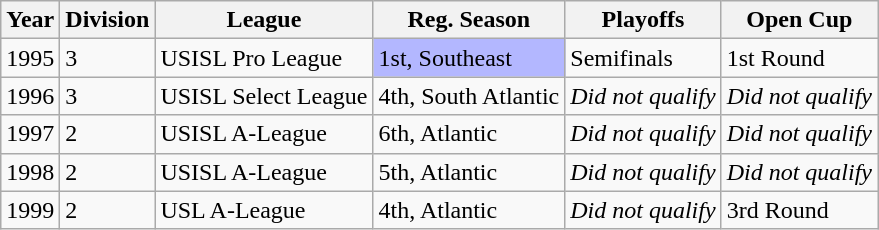<table class="wikitable">
<tr>
<th>Year</th>
<th>Division</th>
<th>League</th>
<th>Reg. Season</th>
<th>Playoffs</th>
<th>Open Cup</th>
</tr>
<tr>
<td>1995</td>
<td>3</td>
<td>USISL Pro League</td>
<td style="background:#b3b7ff;">1st, Southeast</td>
<td>Semifinals</td>
<td>1st Round</td>
</tr>
<tr>
<td>1996</td>
<td>3</td>
<td>USISL Select League</td>
<td>4th, South Atlantic</td>
<td><em>Did not qualify</em></td>
<td><em>Did not qualify</em></td>
</tr>
<tr>
<td>1997</td>
<td>2</td>
<td>USISL A-League</td>
<td>6th, Atlantic</td>
<td><em>Did not qualify</em></td>
<td><em>Did not qualify</em></td>
</tr>
<tr>
<td>1998</td>
<td>2</td>
<td>USISL A-League</td>
<td>5th, Atlantic</td>
<td><em>Did not qualify</em></td>
<td><em>Did not qualify</em></td>
</tr>
<tr>
<td>1999</td>
<td>2</td>
<td>USL A-League</td>
<td>4th, Atlantic</td>
<td><em>Did not qualify</em></td>
<td>3rd Round</td>
</tr>
</table>
